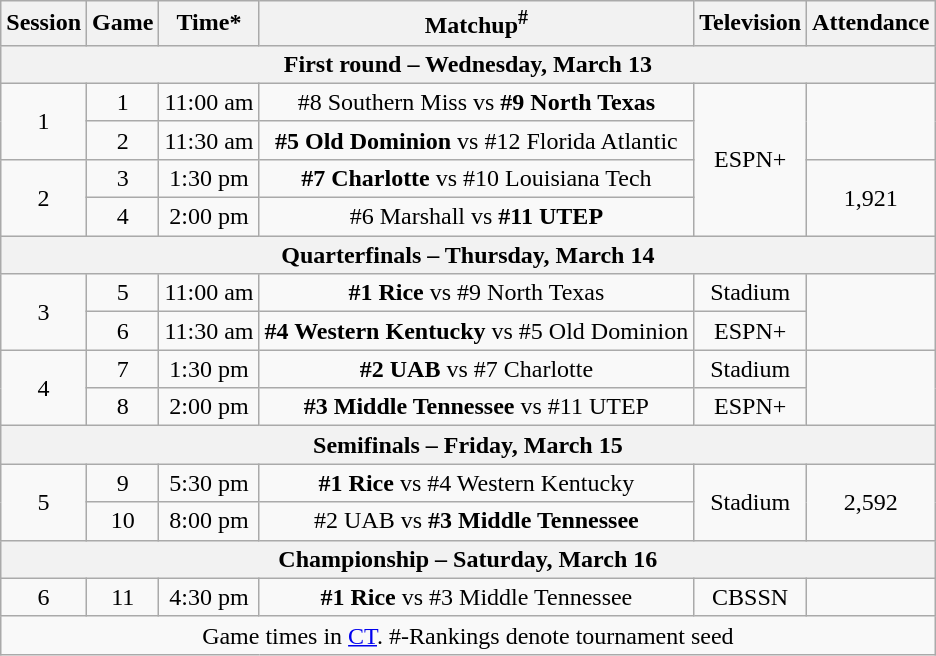<table class="wikitable" style="text-align:center">
<tr>
<th>Session</th>
<th>Game</th>
<th>Time*</th>
<th>Matchup<sup>#</sup></th>
<th>Television</th>
<th>Attendance</th>
</tr>
<tr>
<th colspan=6>First round – Wednesday, March 13</th>
</tr>
<tr>
<td rowspan=2>1</td>
<td>1</td>
<td>11:00 am</td>
<td>#8 Southern Miss vs <strong>#9 North Texas</strong></td>
<td rowspan=4>ESPN+</td>
<td rowspan=2></td>
</tr>
<tr>
<td>2</td>
<td>11:30 am</td>
<td><strong>#5 Old Dominion</strong> vs #12 Florida Atlantic</td>
</tr>
<tr>
<td rowspan=2>2</td>
<td>3</td>
<td>1:30 pm</td>
<td><strong>#7 Charlotte</strong> vs #10 Louisiana Tech</td>
<td rowspan=2>1,921</td>
</tr>
<tr>
<td>4</td>
<td>2:00 pm</td>
<td>#6 Marshall vs <strong>#11 UTEP</strong></td>
</tr>
<tr>
<th colspan=6>Quarterfinals – Thursday, March 14</th>
</tr>
<tr>
<td rowspan=2>3</td>
<td>5</td>
<td>11:00 am</td>
<td><strong>#1 Rice</strong> vs #9 North Texas</td>
<td>Stadium</td>
<td rowspan=2></td>
</tr>
<tr>
<td>6</td>
<td>11:30 am</td>
<td><strong>#4 Western Kentucky</strong> vs #5 Old Dominion</td>
<td>ESPN+</td>
</tr>
<tr>
<td rowspan=2>4</td>
<td>7</td>
<td>1:30 pm</td>
<td><strong>#2 UAB</strong> vs #7 Charlotte</td>
<td>Stadium</td>
<td rowspan=2></td>
</tr>
<tr>
<td>8</td>
<td>2:00 pm</td>
<td><strong>#3 Middle Tennessee</strong> vs #11 UTEP</td>
<td>ESPN+</td>
</tr>
<tr>
<th colspan=6>Semifinals – Friday, March 15</th>
</tr>
<tr>
<td rowspan=2>5</td>
<td>9</td>
<td>5:30 pm</td>
<td><strong>#1 Rice</strong> vs #4 Western Kentucky</td>
<td rowspan=2>Stadium</td>
<td rowspan=2>2,592</td>
</tr>
<tr>
<td>10</td>
<td>8:00 pm</td>
<td>#2 UAB vs <strong>#3 Middle Tennessee</strong></td>
</tr>
<tr>
<th colspan=6>Championship – Saturday, March 16</th>
</tr>
<tr>
<td>6</td>
<td>11</td>
<td>4:30 pm</td>
<td><strong>#1 Rice</strong> vs #3 Middle Tennessee</td>
<td>CBSSN</td>
<td></td>
</tr>
<tr>
<td colspan=6>Game times in <a href='#'>CT</a>. #-Rankings denote tournament seed</td>
</tr>
</table>
